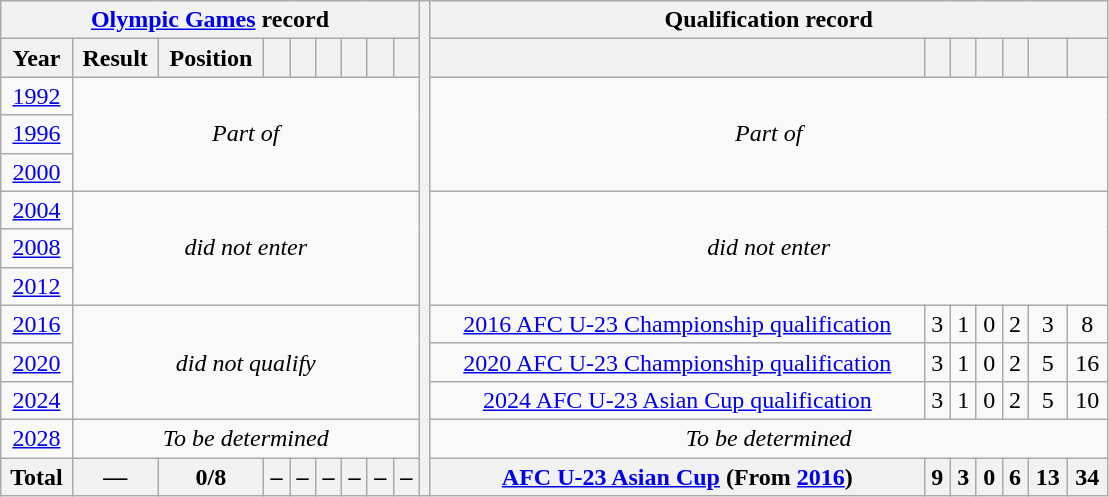<table class="wikitable" style="text-align: center;">
<tr>
<th colspan=9><a href='#'>Olympic Games</a> record</th>
<th width=1% rowspan=39></th>
<th colspan=7>Qualification record</th>
</tr>
<tr>
<th>Year</th>
<th>Result</th>
<th>Position</th>
<th></th>
<th></th>
<th></th>
<th></th>
<th></th>
<th></th>
<th></th>
<th></th>
<th></th>
<th></th>
<th></th>
<th></th>
<th></th>
</tr>
<tr>
<td> <a href='#'>1992</a></td>
<td rowspan=3 colspan=8><em>Part of </em></td>
<td rowspan=3 colspan=7><em>Part of </em></td>
</tr>
<tr>
<td> <a href='#'>1996</a></td>
</tr>
<tr>
<td> <a href='#'>2000</a></td>
</tr>
<tr>
<td> <a href='#'>2004</a></td>
<td colspan=8 rowspan=3><em>did not enter</em></td>
<td colspan=7 rowspan=3><em>did not enter</em></td>
</tr>
<tr>
<td> <a href='#'>2008</a></td>
</tr>
<tr>
<td> <a href='#'>2012</a></td>
</tr>
<tr>
<td> <a href='#'>2016</a></td>
<td rowspan=3 colspan=8><em>did not qualify</em></td>
<td><a href='#'>2016 AFC U-23 Championship qualification</a></td>
<td>3</td>
<td>1</td>
<td>0</td>
<td>2</td>
<td>3</td>
<td>8</td>
</tr>
<tr>
<td> <a href='#'>2020</a></td>
<td><a href='#'>2020 AFC U-23 Championship qualification</a></td>
<td>3</td>
<td>1</td>
<td>0</td>
<td>2</td>
<td>5</td>
<td>16</td>
</tr>
<tr>
<td> <a href='#'>2024</a></td>
<td><a href='#'>2024 AFC U-23 Asian Cup qualification</a></td>
<td>3</td>
<td>1</td>
<td>0</td>
<td>2</td>
<td>5</td>
<td>10</td>
</tr>
<tr>
<td> <a href='#'>2028</a></td>
<td colspan=8><em>To be determined</em></td>
<td colspan=7><em>To be determined</em></td>
</tr>
<tr>
<th>Total</th>
<th>—</th>
<th>0/8</th>
<th>–</th>
<th>–</th>
<th>–</th>
<th>–</th>
<th>–</th>
<th>–</th>
<th><a href='#'>AFC U-23 Asian Cup</a> (From <a href='#'>2016</a>)</th>
<th>9</th>
<th>3</th>
<th>0</th>
<th>6</th>
<th>13</th>
<th>34</th>
</tr>
</table>
